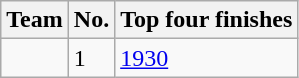<table class="wikitable" style="text-align: left;">
<tr>
<th>Team</th>
<th width=4>No.</th>
<th>Top four finishes</th>
</tr>
<tr>
<td></td>
<td>1</td>
<td><a href='#'>1930</a></td>
</tr>
</table>
